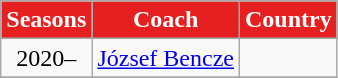<table class="wikitable" style="text-align: center;">
<tr>
<th style="color:white; background:#E62020">Seasons</th>
<th style="color:white; background:#E62020">Coach</th>
<th style="color:white; background:#E62020">Country</th>
</tr>
<tr>
<td style="text-align: center">2020–</td>
<td style="text-align: center"><a href='#'>József Bencze</a></td>
<td style="text-align: center"></td>
</tr>
<tr>
</tr>
</table>
